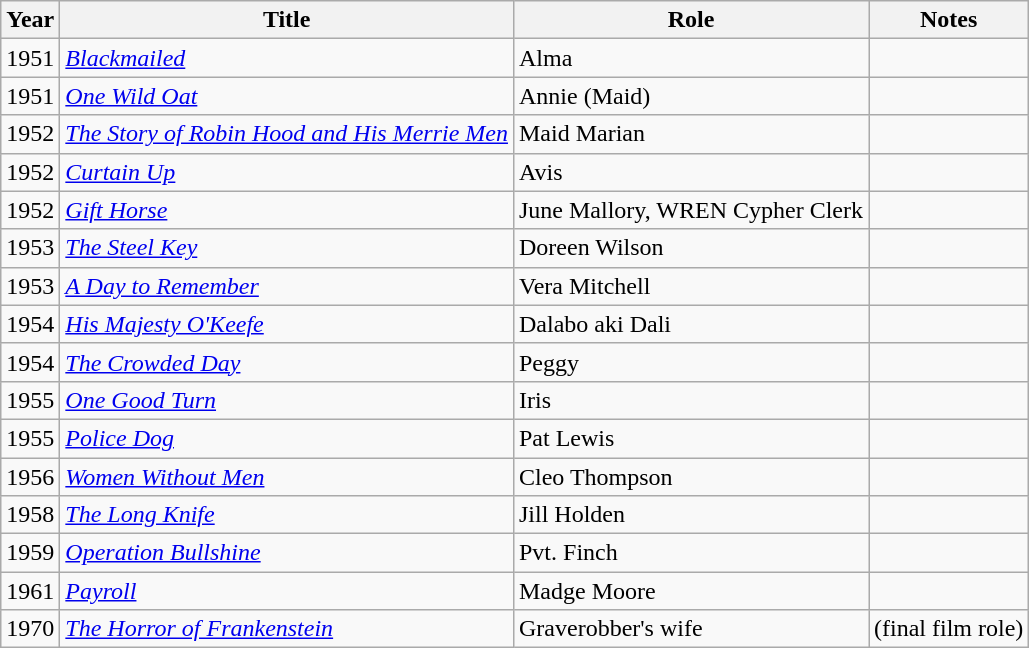<table class="wikitable">
<tr>
<th>Year</th>
<th>Title</th>
<th>Role</th>
<th>Notes</th>
</tr>
<tr>
<td>1951</td>
<td><em><a href='#'>Blackmailed</a></em></td>
<td>Alma</td>
<td></td>
</tr>
<tr>
<td>1951</td>
<td><em><a href='#'>One Wild Oat</a></em></td>
<td>Annie (Maid)</td>
<td></td>
</tr>
<tr>
<td>1952</td>
<td><em><a href='#'>The Story of Robin Hood and His Merrie Men</a></em></td>
<td>Maid Marian</td>
<td></td>
</tr>
<tr>
<td>1952</td>
<td><em><a href='#'>Curtain Up</a></em></td>
<td>Avis</td>
<td></td>
</tr>
<tr>
<td>1952</td>
<td><em><a href='#'>Gift Horse</a></em></td>
<td>June Mallory, WREN Cypher Clerk</td>
<td></td>
</tr>
<tr>
<td>1953</td>
<td><em><a href='#'>The Steel Key</a></em></td>
<td>Doreen Wilson</td>
<td></td>
</tr>
<tr>
<td>1953</td>
<td><em><a href='#'>A Day to Remember</a></em></td>
<td>Vera Mitchell</td>
<td></td>
</tr>
<tr>
<td>1954</td>
<td><em><a href='#'>His Majesty O'Keefe</a></em></td>
<td>Dalabo aki Dali</td>
<td></td>
</tr>
<tr>
<td>1954</td>
<td><em><a href='#'>The Crowded Day</a></em></td>
<td>Peggy</td>
<td></td>
</tr>
<tr>
<td>1955</td>
<td><em><a href='#'>One Good Turn</a></em></td>
<td>Iris</td>
<td></td>
</tr>
<tr>
<td>1955</td>
<td><em><a href='#'>Police Dog</a></em></td>
<td>Pat Lewis</td>
<td></td>
</tr>
<tr>
<td>1956</td>
<td><em><a href='#'>Women Without Men</a></em></td>
<td>Cleo Thompson</td>
<td></td>
</tr>
<tr>
<td>1958</td>
<td><em><a href='#'>The Long Knife</a></em></td>
<td>Jill Holden</td>
<td></td>
</tr>
<tr>
<td>1959</td>
<td><em><a href='#'>Operation Bullshine</a></em></td>
<td>Pvt. Finch</td>
<td></td>
</tr>
<tr>
<td>1961</td>
<td><em><a href='#'>Payroll</a></em></td>
<td>Madge Moore</td>
<td></td>
</tr>
<tr>
<td>1970</td>
<td><em><a href='#'>The Horror of Frankenstein</a></em></td>
<td>Graverobber's wife</td>
<td>(final film role)</td>
</tr>
</table>
